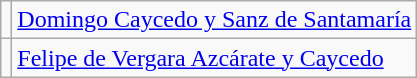<table class="wikitable">
<tr>
<td></td>
<td><a href='#'>Domingo Caycedo y Sanz de Santamaría</a></td>
</tr>
<tr>
<td></td>
<td><a href='#'>Felipe de Vergara Azcárate y Caycedo</a></td>
</tr>
</table>
